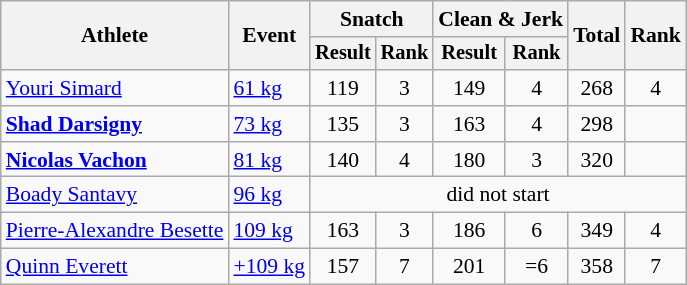<table class="wikitable" style="font-size:90%">
<tr>
<th rowspan=2>Athlete</th>
<th rowspan=2>Event</th>
<th colspan="2">Snatch</th>
<th colspan="2">Clean & Jerk</th>
<th rowspan="2">Total</th>
<th rowspan="2">Rank</th>
</tr>
<tr style="font-size:95%">
<th>Result</th>
<th>Rank</th>
<th>Result</th>
<th>Rank</th>
</tr>
<tr align=center>
<td align=left><a href='#'>Youri Simard</a></td>
<td align=left><a href='#'>61 kg</a></td>
<td>119</td>
<td>3</td>
<td>149</td>
<td>4</td>
<td>268</td>
<td>4</td>
</tr>
<tr align=center>
<td align=left><strong><a href='#'>Shad Darsigny</a></strong></td>
<td align=left><a href='#'>73 kg</a></td>
<td>135</td>
<td>3</td>
<td>163</td>
<td>4</td>
<td>298</td>
<td></td>
</tr>
<tr align=center>
<td align=left><strong><a href='#'>Nicolas Vachon</a></strong></td>
<td align=left><a href='#'>81 kg</a></td>
<td>140</td>
<td>4</td>
<td>180</td>
<td>3</td>
<td>320</td>
<td></td>
</tr>
<tr align=center>
<td align=left><a href='#'>Boady Santavy</a></td>
<td align=left><a href='#'>96 kg</a></td>
<td colspan=6>did not start</td>
</tr>
<tr align=center>
<td align=left><a href='#'>Pierre-Alexandre Besette</a></td>
<td align=left><a href='#'>109 kg</a></td>
<td>163</td>
<td>3</td>
<td>186</td>
<td>6</td>
<td>349</td>
<td>4</td>
</tr>
<tr align=center>
<td align=left><a href='#'>Quinn Everett</a></td>
<td align=left><a href='#'>+109 kg</a></td>
<td>157</td>
<td>7</td>
<td>201</td>
<td>=6</td>
<td>358</td>
<td>7</td>
</tr>
</table>
